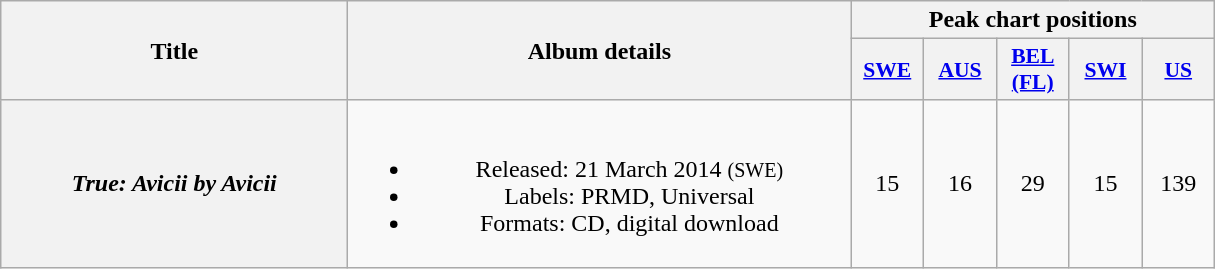<table class="wikitable plainrowheaders" style="text-align:center;" border="1">
<tr>
<th scope="col" rowspan="2" style="width:14em;">Title</th>
<th scope="col" rowspan="2" style="width:20.5em;">Album details</th>
<th colspan="5" scope="col">Peak chart positions</th>
</tr>
<tr>
<th scope="col" style="width:2.9em;font-size:90%;"><a href='#'>SWE</a><br></th>
<th scope="col" style="width:2.9em;font-size:90%;"><a href='#'>AUS</a><br></th>
<th scope="col" style="width:2.9em;font-size:90%;"><a href='#'>BEL<br>(FL)</a><br></th>
<th scope="col" style="width:2.9em;font-size:90%;"><a href='#'>SWI</a><br></th>
<th scope="col" style="width:2.9em;font-size:90%;"><a href='#'>US</a><br></th>
</tr>
<tr>
<th scope="row"><em>True: Avicii by Avicii</em></th>
<td><br><ul><li>Released: 21 March 2014 <small>(SWE)</small></li><li>Labels: PRMD, Universal</li><li>Formats: CD, digital download</li></ul></td>
<td>15</td>
<td>16</td>
<td>29</td>
<td>15</td>
<td>139</td>
</tr>
</table>
